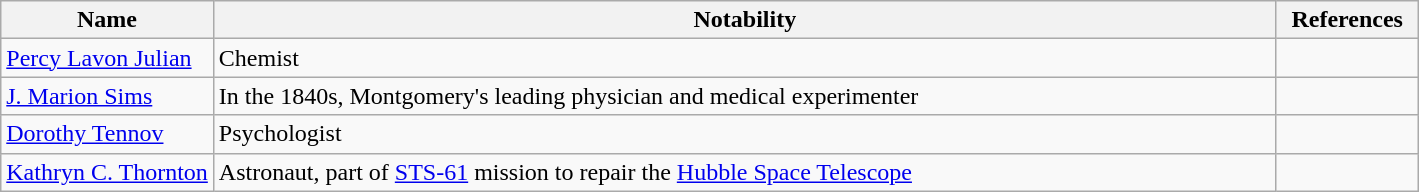<table class="wikitable sortable">
<tr>
<th width="15%">Name</th>
<th width="75%">Notability</th>
<th width="10%" class="unsortable">References</th>
</tr>
<tr>
<td><a href='#'>Percy Lavon Julian</a></td>
<td>Chemist</td>
<td></td>
</tr>
<tr>
<td><a href='#'>J. Marion Sims</a></td>
<td>In the 1840s, Montgomery's leading physician and medical experimenter</td>
<td></td>
</tr>
<tr>
<td><a href='#'>Dorothy Tennov</a></td>
<td>Psychologist</td>
<td></td>
</tr>
<tr>
<td><a href='#'>Kathryn C. Thornton</a></td>
<td>Astronaut, part of <a href='#'>STS-61</a> mission to repair the <a href='#'>Hubble Space Telescope</a></td>
<td></td>
</tr>
</table>
